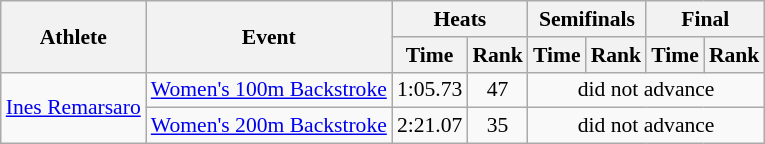<table class=wikitable style="font-size:90%">
<tr>
<th rowspan="2">Athlete</th>
<th rowspan="2">Event</th>
<th colspan="2">Heats</th>
<th colspan="2">Semifinals</th>
<th colspan="2">Final</th>
</tr>
<tr>
<th>Time</th>
<th>Rank</th>
<th>Time</th>
<th>Rank</th>
<th>Time</th>
<th>Rank</th>
</tr>
<tr>
<td rowspan="2"><a href='#'>Ines Remarsaro</a></td>
<td><a href='#'>Women's 100m Backstroke</a></td>
<td align=center>1:05.73</td>
<td align=center>47</td>
<td align=center colspan=4>did not advance</td>
</tr>
<tr>
<td><a href='#'>Women's 200m Backstroke</a></td>
<td align=center>2:21.07</td>
<td align=center>35</td>
<td align=center colspan=4>did not advance</td>
</tr>
</table>
